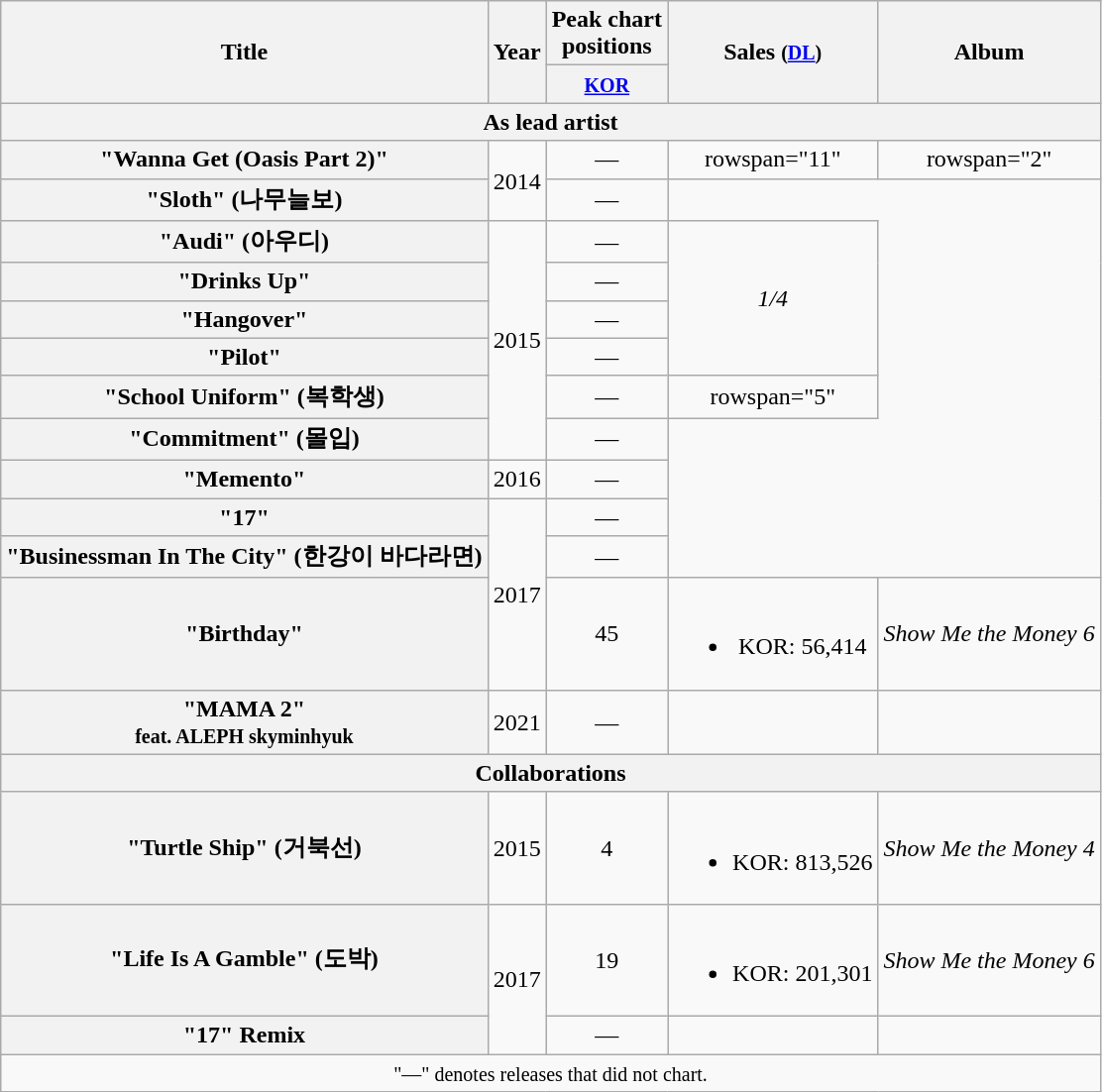<table class="wikitable plainrowheaders" style="text-align:center;">
<tr>
<th scope="col" rowspan="2">Title</th>
<th scope="col" rowspan="2">Year</th>
<th scope="col" colspan="1">Peak chart <br> positions</th>
<th scope="col" rowspan="2">Sales <small>(<a href='#'>DL</a>)</small></th>
<th scope="col" rowspan="2">Album</th>
</tr>
<tr>
<th><small><a href='#'>KOR</a></small><br></th>
</tr>
<tr>
<th scope="col" colspan="5">As lead artist</th>
</tr>
<tr>
<th scope="row">"Wanna Get (Oasis Part 2)"</th>
<td rowspan="2">2014</td>
<td>—</td>
<td>rowspan="11" </td>
<td>rowspan="2" </td>
</tr>
<tr>
<th scope="row">"Sloth" (나무늘보)</th>
<td>—</td>
</tr>
<tr>
<th scope="row">"Audi" (아우디)</th>
<td rowspan="6">2015</td>
<td>—</td>
<td rowspan="4"><em>1/4</em></td>
</tr>
<tr>
<th scope="row">"Drinks Up"<br></th>
<td>—</td>
</tr>
<tr>
<th scope="row">"Hangover"</th>
<td>—</td>
</tr>
<tr>
<th scope="row">"Pilot"</th>
<td>—</td>
</tr>
<tr>
<th scope="row">"School Uniform" (복학생)</th>
<td>—</td>
<td>rowspan="5" </td>
</tr>
<tr>
<th scope="row">"Commitment" (몰입)</th>
<td>—</td>
</tr>
<tr>
<th scope="row">"Memento"<br></th>
<td>2016</td>
<td>—</td>
</tr>
<tr>
<th scope="row">"17"<br></th>
<td rowspan="3">2017</td>
<td>—</td>
</tr>
<tr>
<th scope="row">"Businessman In The City" (한강이 바다라면)<br></th>
<td>—</td>
</tr>
<tr>
<th scope="row">"Birthday"<br></th>
<td>45</td>
<td><br><ul><li>KOR: 56,414</li></ul></td>
<td><em>Show Me the Money 6</em></td>
</tr>
<tr>
<th>"MAMA 2"<br><small>feat. ALEPH skyminhyuk</small></th>
<td>2021</td>
<td>—</td>
<td></td>
<td></td>
</tr>
<tr>
<th scope="col" colspan="5">Collaborations</th>
</tr>
<tr>
<th scope="row">"Turtle Ship" (거북선)<br></th>
<td>2015</td>
<td>4</td>
<td><br><ul><li>KOR: 813,526</li></ul></td>
<td><em>Show Me the Money 4</em></td>
</tr>
<tr>
<th scope="row">"Life Is A Gamble" (도박)<br></th>
<td rowspan="2">2017</td>
<td>19</td>
<td><br><ul><li>KOR: 201,301</li></ul></td>
<td><em>Show Me the Money 6</em></td>
</tr>
<tr>
<th scope="row">"17" Remix<br></th>
<td>—</td>
<td></td>
<td></td>
</tr>
<tr>
<td colspan="5" align="center"><small>"—" denotes releases that did not chart.</small></td>
</tr>
</table>
